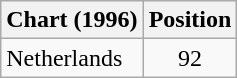<table class="wikitable sortable">
<tr>
<th>Chart (1996)</th>
<th>Position</th>
</tr>
<tr>
<td>Netherlands</td>
<td align="center">92</td>
</tr>
</table>
